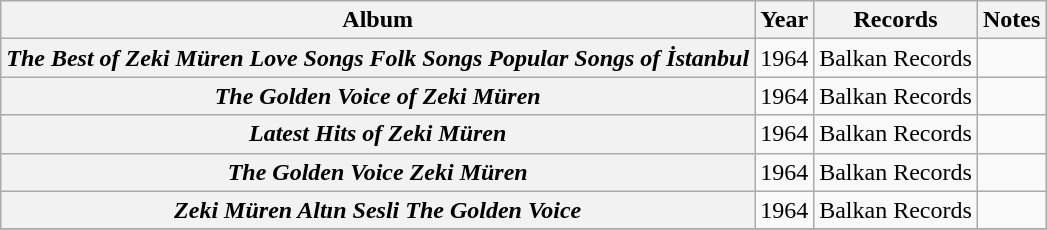<table class="wikitable plainrowheaders" style="text-align:center;">
<tr>
<th scope="col" rowspan="1">Album</th>
<th scope="col" rowspan="1">Year</th>
<th scope="col" colspan="1">Records</th>
<th scope="col" colspan="1">Notes</th>
</tr>
<tr>
<th scope="row"><em>The Best of Zeki Müren Love Songs Folk Songs Popular Songs of İstanbul</em></th>
<td>1964</td>
<td>Balkan Records</td>
<td></td>
</tr>
<tr>
<th scope="row"><em>The Golden Voice of Zeki Müren</em></th>
<td>1964</td>
<td>Balkan Records</td>
<td></td>
</tr>
<tr>
<th scope="row"><em>Latest Hits of Zeki Müren</em></th>
<td>1964</td>
<td>Balkan Records</td>
<td></td>
</tr>
<tr>
<th scope="row"><em>The Golden Voice Zeki Müren</em></th>
<td>1964</td>
<td>Balkan Records</td>
<td></td>
</tr>
<tr>
<th scope="row"><em>Zeki Müren Altın Sesli The Golden Voice</em></th>
<td>1964</td>
<td>Balkan Records</td>
<td></td>
</tr>
<tr>
</tr>
</table>
